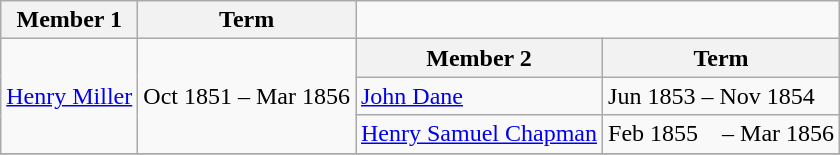<table class="wikitable">
<tr>
<th>Member 1</th>
<th>Term</th>
</tr>
<tr>
<td rowspan = "3"><a href='#'>Henry Miller</a></td>
<td rowspan = "3">Oct 1851 – Mar 1856</td>
<th>Member 2</th>
<th>Term</th>
</tr>
<tr>
<td><a href='#'>John Dane</a></td>
<td>Jun 1853 – Nov 1854</td>
</tr>
<tr>
<td><a href='#'>Henry Samuel Chapman</a></td>
<td>Feb 1855    – Mar 1856</td>
</tr>
<tr>
</tr>
</table>
